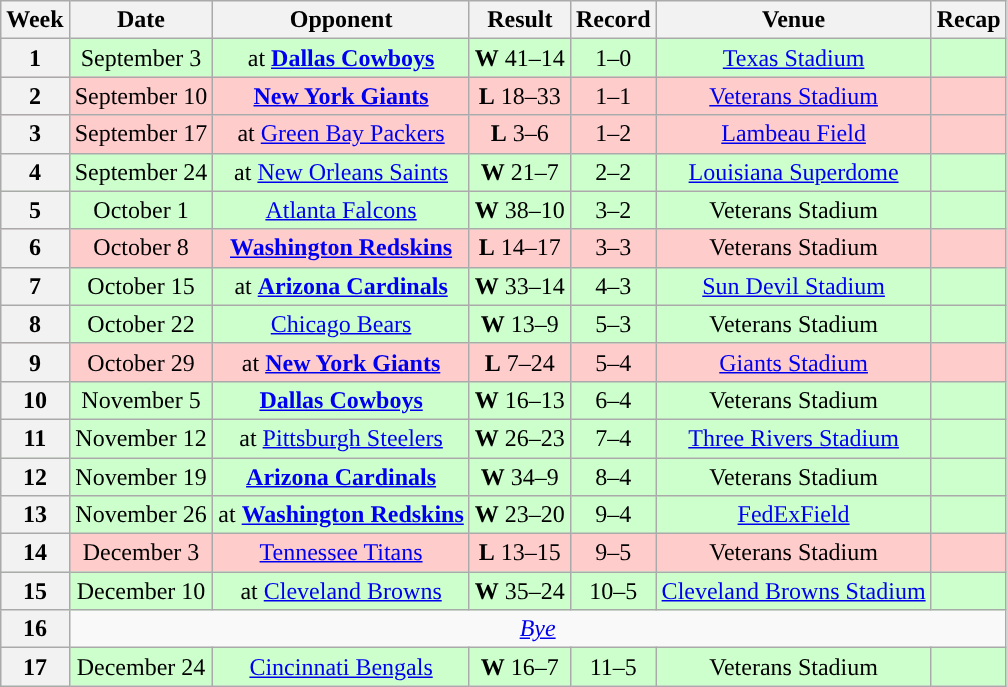<table class="wikitable" style="text-align:center">
<tr>
<th>Week</th>
<th>Date</th>
<th>Opponent</th>
<th>Result</th>
<th>Record</th>
<th>Venue</th>
<th>Recap</th>
</tr>
<tr style="background:#cfc">
<th>1</th>
<td>September 3</td>
<td>at <strong><a href='#'>Dallas Cowboys</a></strong></td>
<td><strong>W</strong> 41–14</td>
<td>1–0</td>
<td><a href='#'>Texas Stadium</a></td>
<td></td>
</tr>
<tr style="background:#fcc">
<th>2</th>
<td>September 10</td>
<td><strong><a href='#'>New York Giants</a></strong></td>
<td><strong>L</strong> 18–33</td>
<td>1–1</td>
<td><a href='#'>Veterans Stadium</a></td>
<td></td>
</tr>
<tr style="background:#fcc">
<th>3</th>
<td>September 17</td>
<td>at <a href='#'>Green Bay Packers</a></td>
<td><strong>L</strong> 3–6</td>
<td>1–2</td>
<td><a href='#'>Lambeau Field</a></td>
<td></td>
</tr>
<tr style="background:#cfc">
<th>4</th>
<td>September 24</td>
<td>at <a href='#'>New Orleans Saints</a></td>
<td><strong>W</strong> 21–7</td>
<td>2–2</td>
<td><a href='#'>Louisiana Superdome</a></td>
<td></td>
</tr>
<tr style="background:#cfc">
<th>5</th>
<td>October 1</td>
<td><a href='#'>Atlanta Falcons</a></td>
<td><strong>W</strong> 38–10</td>
<td>3–2</td>
<td>Veterans Stadium</td>
<td></td>
</tr>
<tr style="background:#fcc">
<th>6</th>
<td>October 8</td>
<td><strong><a href='#'>Washington Redskins</a></strong></td>
<td><strong>L</strong> 14–17</td>
<td>3–3</td>
<td>Veterans Stadium</td>
<td></td>
</tr>
<tr style="background:#cfc">
<th>7</th>
<td>October 15</td>
<td>at <strong><a href='#'>Arizona Cardinals</a></strong></td>
<td><strong>W</strong> 33–14</td>
<td>4–3</td>
<td><a href='#'>Sun Devil Stadium</a></td>
<td></td>
</tr>
<tr style="background:#cfc">
<th>8</th>
<td>October 22</td>
<td><a href='#'>Chicago Bears</a></td>
<td><strong>W</strong> 13–9</td>
<td>5–3</td>
<td>Veterans Stadium</td>
<td></td>
</tr>
<tr style="background:#fcc">
<th>9</th>
<td>October 29</td>
<td>at <strong><a href='#'>New York Giants</a></strong></td>
<td><strong>L</strong> 7–24</td>
<td>5–4</td>
<td><a href='#'>Giants Stadium</a></td>
<td></td>
</tr>
<tr style="background:#cfc">
<th>10</th>
<td>November 5</td>
<td><strong><a href='#'>Dallas Cowboys</a></strong></td>
<td><strong>W</strong> 16–13 </td>
<td>6–4</td>
<td>Veterans Stadium</td>
<td></td>
</tr>
<tr style="background:#cfc">
<th>11</th>
<td>November 12</td>
<td>at <a href='#'>Pittsburgh Steelers</a></td>
<td><strong>W</strong> 26–23 </td>
<td>7–4</td>
<td><a href='#'>Three Rivers Stadium</a></td>
<td></td>
</tr>
<tr style="background:#cfc">
<th>12</th>
<td>November 19</td>
<td><strong><a href='#'>Arizona Cardinals</a></strong></td>
<td><strong>W</strong> 34–9</td>
<td>8–4</td>
<td>Veterans Stadium</td>
<td></td>
</tr>
<tr style="background:#cfc">
<th>13</th>
<td>November 26</td>
<td>at <strong><a href='#'>Washington Redskins</a></strong></td>
<td><strong>W</strong> 23–20</td>
<td>9–4</td>
<td><a href='#'>FedExField</a></td>
<td></td>
</tr>
<tr style="background:#fcc">
<th>14</th>
<td>December 3</td>
<td><a href='#'>Tennessee Titans</a></td>
<td><strong>L</strong> 13–15</td>
<td>9–5</td>
<td>Veterans Stadium</td>
<td></td>
</tr>
<tr style="background:#cfc">
<th>15</th>
<td>December 10</td>
<td>at <a href='#'>Cleveland Browns</a></td>
<td><strong>W</strong> 35–24</td>
<td>10–5</td>
<td><a href='#'>Cleveland Browns Stadium</a></td>
<td></td>
</tr>
<tr>
<th>16</th>
<td colspan="6"><em><a href='#'>Bye</a></em></td>
</tr>
<tr style="background:#cfc">
<th>17</th>
<td>December 24</td>
<td><a href='#'>Cincinnati Bengals</a></td>
<td><strong>W</strong> 16–7</td>
<td>11–5</td>
<td>Veterans Stadium</td>
<td></td>
</tr>
</table>
